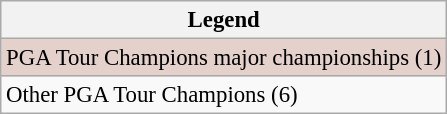<table class="wikitable" style="font-size:95%;">
<tr>
<th>Legend</th>
</tr>
<tr style="background:#e5d1cb;">
<td>PGA Tour Champions major championships (1)</td>
</tr>
<tr>
<td>Other PGA Tour Champions (6)</td>
</tr>
</table>
